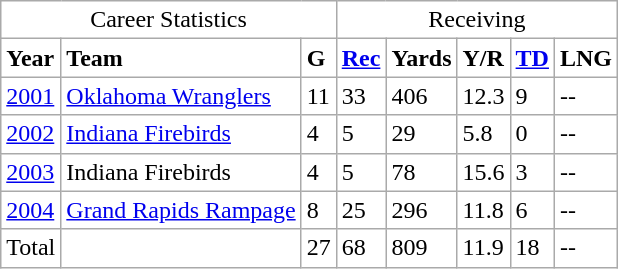<table class="wikitable" border=0 style="background: #FFFFFF;">
<tr>
<td colspan=3 align="center">Career Statistics</td>
<td colspan=5 align="center">Receiving</td>
</tr>
<tr>
<td><strong>Year</strong></td>
<td><strong>Team</strong></td>
<td><strong>G</strong></td>
<td><strong><a href='#'>Rec</a></strong></td>
<td><strong>Yards</strong></td>
<td><strong>Y/R</strong></td>
<td><strong><a href='#'>TD</a></strong></td>
<td><strong>LNG</strong></td>
</tr>
<tr>
<td><a href='#'>2001</a></td>
<td><a href='#'>Oklahoma Wranglers</a></td>
<td>11</td>
<td>33</td>
<td>406</td>
<td>12.3</td>
<td>9</td>
<td>--</td>
</tr>
<tr>
<td><a href='#'>2002</a></td>
<td><a href='#'>Indiana Firebirds</a></td>
<td>4</td>
<td>5</td>
<td>29</td>
<td>5.8</td>
<td>0</td>
<td>--</td>
</tr>
<tr>
<td><a href='#'>2003</a></td>
<td>Indiana Firebirds</td>
<td>4</td>
<td>5</td>
<td>78</td>
<td>15.6</td>
<td>3</td>
<td>--</td>
</tr>
<tr>
<td><a href='#'>2004</a></td>
<td><a href='#'>Grand Rapids Rampage</a></td>
<td>8</td>
<td>25</td>
<td>296</td>
<td>11.8</td>
<td>6</td>
<td>--</td>
</tr>
<tr>
<td>Total</td>
<td></td>
<td>27</td>
<td>68</td>
<td>809</td>
<td>11.9</td>
<td>18</td>
<td>--</td>
</tr>
</table>
